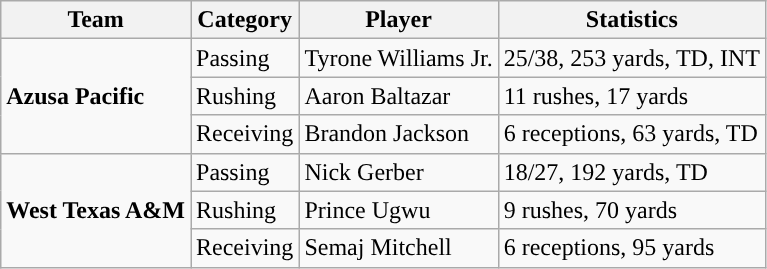<table class="wikitable" style="float: left;">
<tr>
<th>Team</th>
<th>Category</th>
<th>Player</th>
<th>Statistics</th>
</tr>
<tr>
<td rowspan=3><strong>Azusa Pacific</strong></td>
<td>Passing</td>
<td>Tyrone Williams Jr.</td>
<td>25/38, 253 yards, TD, INT</td>
</tr>
<tr>
<td>Rushing</td>
<td>Aaron Baltazar</td>
<td>11 rushes, 17 yards</td>
</tr>
<tr>
<td>Receiving</td>
<td>Brandon Jackson</td>
<td>6 receptions, 63 yards, TD</td>
</tr>
<tr>
<td rowspan=3><strong>West Texas A&M</strong></td>
<td>Passing</td>
<td>Nick Gerber</td>
<td>18/27, 192 yards, TD</td>
</tr>
<tr>
<td>Rushing</td>
<td>Prince Ugwu</td>
<td>9 rushes, 70 yards</td>
</tr>
<tr>
<td>Receiving</td>
<td>Semaj Mitchell</td>
<td>6 receptions, 95 yards</td>
</tr>
</table>
